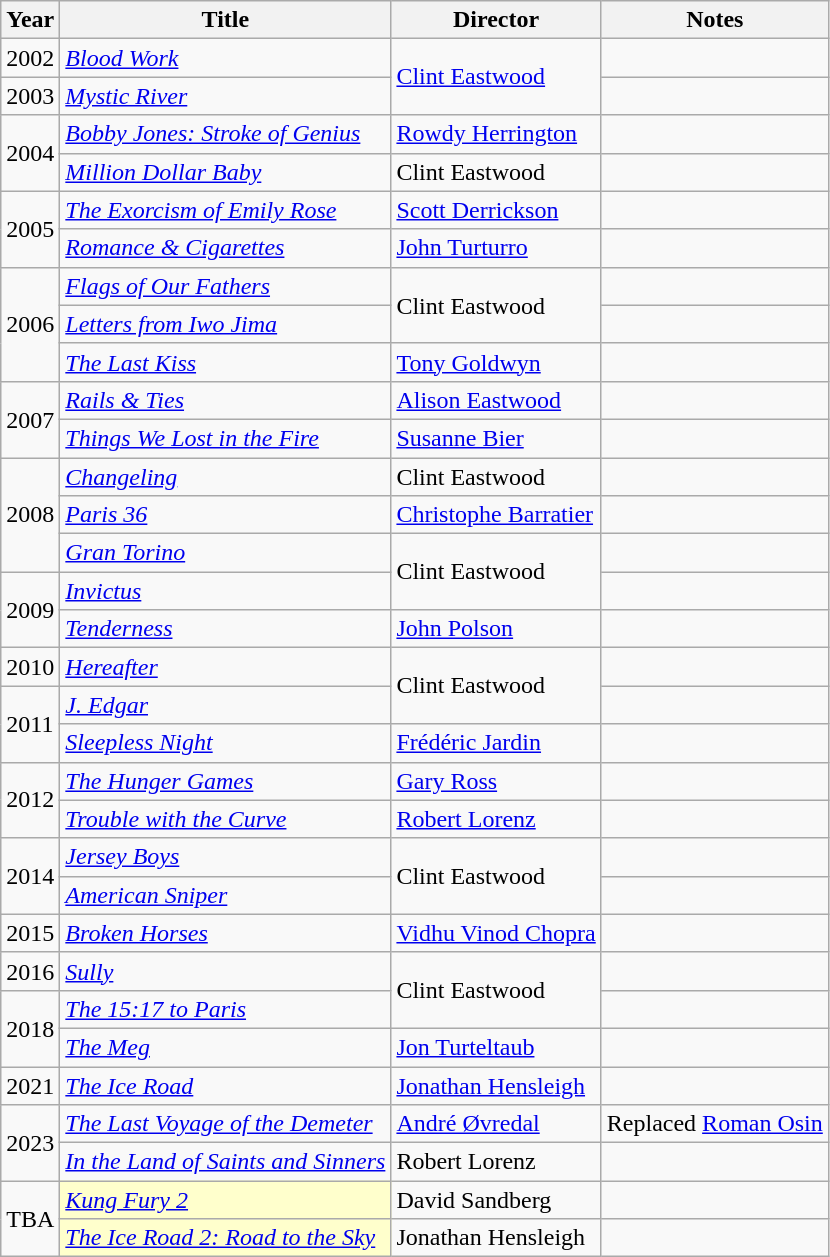<table class="wikitable">
<tr>
<th>Year</th>
<th>Title</th>
<th>Director</th>
<th>Notes</th>
</tr>
<tr>
<td>2002</td>
<td><em><a href='#'>Blood Work</a></em></td>
<td rowspan=2><a href='#'>Clint Eastwood</a></td>
<td></td>
</tr>
<tr>
<td>2003</td>
<td><em><a href='#'>Mystic River</a></em></td>
<td></td>
</tr>
<tr>
<td rowspan=2>2004</td>
<td><em><a href='#'>Bobby Jones: Stroke of Genius</a></em></td>
<td><a href='#'>Rowdy Herrington</a></td>
<td></td>
</tr>
<tr>
<td><em><a href='#'>Million Dollar Baby</a></em></td>
<td>Clint Eastwood</td>
<td></td>
</tr>
<tr>
<td rowspan=2>2005</td>
<td><em><a href='#'>The Exorcism of Emily Rose</a></em></td>
<td><a href='#'>Scott Derrickson</a></td>
<td></td>
</tr>
<tr>
<td><em><a href='#'>Romance & Cigarettes</a></em></td>
<td><a href='#'>John Turturro</a></td>
<td></td>
</tr>
<tr>
<td rowspan=3>2006</td>
<td><em><a href='#'>Flags of Our Fathers</a></em></td>
<td rowspan=2>Clint Eastwood</td>
<td></td>
</tr>
<tr>
<td><em><a href='#'>Letters from Iwo Jima</a></em></td>
<td></td>
</tr>
<tr>
<td><em><a href='#'>The Last Kiss</a></em></td>
<td><a href='#'>Tony Goldwyn</a></td>
<td></td>
</tr>
<tr>
<td rowspan=2>2007</td>
<td><em><a href='#'>Rails & Ties</a></em></td>
<td><a href='#'>Alison Eastwood</a></td>
<td></td>
</tr>
<tr>
<td><em><a href='#'>Things We Lost in the Fire</a></em></td>
<td><a href='#'>Susanne Bier</a></td>
<td></td>
</tr>
<tr>
<td rowspan=3>2008</td>
<td><em><a href='#'>Changeling</a></em></td>
<td>Clint Eastwood</td>
<td></td>
</tr>
<tr>
<td><em><a href='#'>Paris 36</a></em></td>
<td><a href='#'>Christophe Barratier</a></td>
<td></td>
</tr>
<tr>
<td><em><a href='#'>Gran Torino</a></em></td>
<td rowspan=2>Clint Eastwood</td>
<td></td>
</tr>
<tr>
<td rowspan=2>2009</td>
<td><em><a href='#'>Invictus</a></em></td>
<td></td>
</tr>
<tr>
<td><em><a href='#'>Tenderness</a></em></td>
<td><a href='#'>John Polson</a></td>
<td></td>
</tr>
<tr>
<td>2010</td>
<td><em><a href='#'>Hereafter</a></em></td>
<td rowspan=2>Clint Eastwood</td>
<td></td>
</tr>
<tr>
<td rowspan=2>2011</td>
<td><em><a href='#'>J. Edgar</a></em></td>
<td></td>
</tr>
<tr>
<td><em><a href='#'>Sleepless Night</a></em></td>
<td><a href='#'>Frédéric Jardin</a></td>
<td></td>
</tr>
<tr>
<td rowspan=2>2012</td>
<td><em><a href='#'>The Hunger Games</a></em></td>
<td><a href='#'>Gary Ross</a></td>
<td></td>
</tr>
<tr>
<td><em><a href='#'>Trouble with the Curve</a></em></td>
<td><a href='#'>Robert Lorenz</a></td>
<td></td>
</tr>
<tr>
<td rowspan=2>2014</td>
<td><em><a href='#'>Jersey Boys</a></em></td>
<td rowspan=2>Clint Eastwood</td>
<td></td>
</tr>
<tr>
<td><em><a href='#'>American Sniper</a></em></td>
<td></td>
</tr>
<tr>
<td>2015</td>
<td><em><a href='#'>Broken Horses</a></em></td>
<td><a href='#'>Vidhu Vinod Chopra</a></td>
<td></td>
</tr>
<tr>
<td>2016</td>
<td><em><a href='#'>Sully</a></em></td>
<td rowspan=2>Clint Eastwood</td>
<td></td>
</tr>
<tr>
<td rowspan=2>2018</td>
<td><em><a href='#'>The 15:17 to Paris</a></em></td>
<td></td>
</tr>
<tr>
<td><em><a href='#'>The Meg</a></em></td>
<td><a href='#'>Jon Turteltaub</a></td>
<td></td>
</tr>
<tr>
<td>2021</td>
<td><em><a href='#'>The Ice Road</a></em></td>
<td><a href='#'>Jonathan Hensleigh</a></td>
<td></td>
</tr>
<tr>
<td rowspan=2>2023</td>
<td><em><a href='#'>The Last Voyage of the Demeter</a></em></td>
<td><a href='#'>André Øvredal</a></td>
<td>Replaced <a href='#'>Roman Osin</a></td>
</tr>
<tr>
<td><em><a href='#'>In the Land of Saints and Sinners</a></em></td>
<td>Robert Lorenz</td>
<td></td>
</tr>
<tr>
<td rowspan="2">TBA</td>
<td style="background:#ffc;"><em><a href='#'>Kung Fury 2</a></em> </td>
<td>David Sandberg</td>
<td></td>
</tr>
<tr>
<td style="background:#ffc;"><em><a href='#'>The Ice Road 2: Road to the Sky</a></em> </td>
<td>Jonathan Hensleigh</td>
<td></td>
</tr>
</table>
